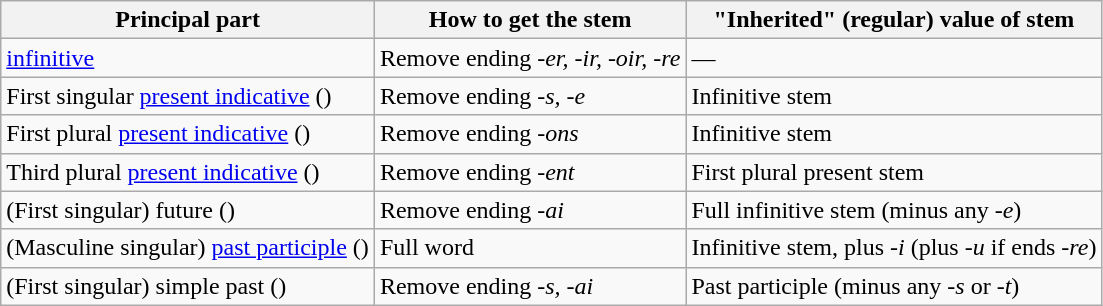<table class="wikitable">
<tr>
<th>Principal part</th>
<th>How to get the stem</th>
<th>"Inherited" (regular) value of stem</th>
</tr>
<tr>
<td><a href='#'>infinitive</a></td>
<td>Remove ending <em>-er, -ir, -oir, -re</em></td>
<td>—</td>
</tr>
<tr>
<td>First singular <a href='#'>present indicative</a> ()</td>
<td>Remove ending <em>-s, -e</em></td>
<td>Infinitive stem</td>
</tr>
<tr>
<td>First plural <a href='#'>present indicative</a> ()</td>
<td>Remove ending <em>-ons</em></td>
<td>Infinitive stem</td>
</tr>
<tr>
<td>Third plural <a href='#'>present indicative</a> ()</td>
<td>Remove ending <em>-ent</em></td>
<td>First plural present stem</td>
</tr>
<tr>
<td>(First singular) future ()</td>
<td>Remove ending <em>-ai</em></td>
<td>Full infinitive stem (minus any <em>-e</em>)</td>
</tr>
<tr>
<td>(Masculine singular) <a href='#'>past participle</a> ()</td>
<td>Full word</td>
<td>Infinitive stem, plus <em>-i</em> (plus <em>-u</em> if ends <em>-re</em>)</td>
</tr>
<tr>
<td>(First singular) simple past ()</td>
<td>Remove ending <em>-s, -ai</em></td>
<td>Past participle (minus any <em>-s</em> or <em>-t</em>)</td>
</tr>
</table>
